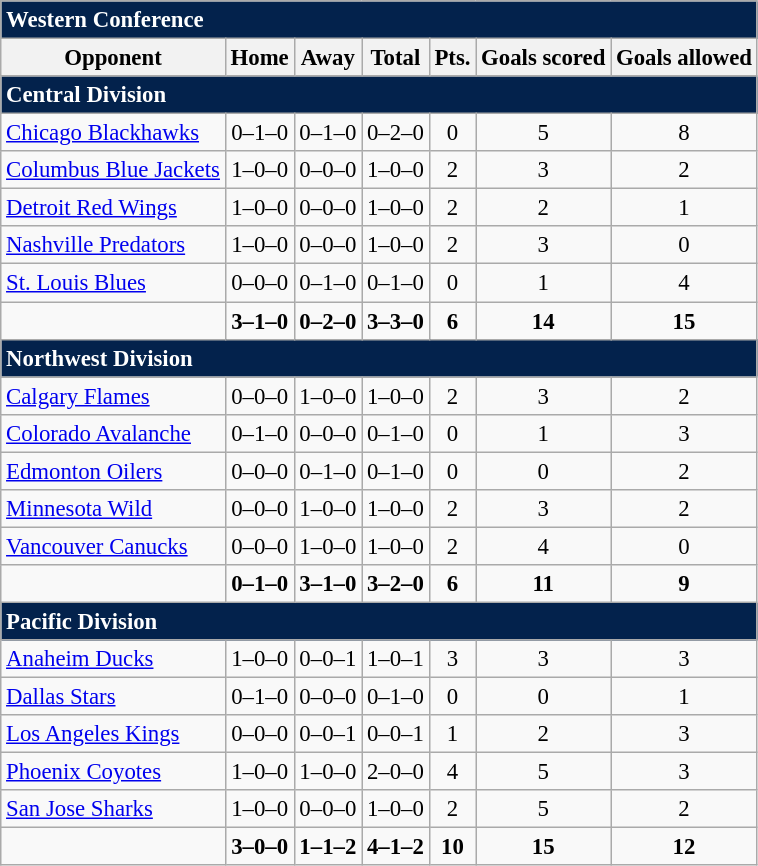<table class="wikitable" style="font-size: 95%; text-align: center">
<tr>
<td colspan="7" style="text-align:left; background:#03224c;color:#fff"><strong>Western Conference</strong></td>
</tr>
<tr>
<th>Opponent</th>
<th>Home</th>
<th>Away</th>
<th>Total</th>
<th>Pts.</th>
<th>Goals scored</th>
<th>Goals allowed</th>
</tr>
<tr>
<td colspan="7" style="text-align:left; background:#03224c;color:#fff"><strong>Central Division</strong></td>
</tr>
<tr>
<td style="text-align:left"><a href='#'>Chicago Blackhawks</a></td>
<td>0–1–0</td>
<td>0–1–0</td>
<td>0–2–0</td>
<td>0</td>
<td>5</td>
<td>8</td>
</tr>
<tr>
<td style="text-align:left"><a href='#'>Columbus Blue Jackets</a></td>
<td>1–0–0</td>
<td>0–0–0</td>
<td>1–0–0</td>
<td>2</td>
<td>3</td>
<td>2</td>
</tr>
<tr>
<td style="text-align:left"><a href='#'>Detroit Red Wings</a></td>
<td>1–0–0</td>
<td>0–0–0</td>
<td>1–0–0</td>
<td>2</td>
<td>2</td>
<td>1</td>
</tr>
<tr>
<td style="text-align:left"><a href='#'>Nashville Predators</a></td>
<td>1–0–0</td>
<td>0–0–0</td>
<td>1–0–0</td>
<td>2</td>
<td>3</td>
<td>0</td>
</tr>
<tr>
<td style="text-align:left"><a href='#'>St. Louis Blues</a></td>
<td>0–0–0</td>
<td>0–1–0</td>
<td>0–1–0</td>
<td>0</td>
<td>1</td>
<td>4</td>
</tr>
<tr style="font-weight:bold">
<td></td>
<td>3–1–0</td>
<td>0–2–0</td>
<td>3–3–0</td>
<td>6</td>
<td>14</td>
<td>15</td>
</tr>
<tr>
<td colspan="7" style="text-align:left; background:#03224c;color:#fff"><strong>Northwest Division</strong></td>
</tr>
<tr>
<td style="text-align:left"><a href='#'>Calgary Flames</a></td>
<td>0–0–0</td>
<td>1–0–0</td>
<td>1–0–0</td>
<td>2</td>
<td>3</td>
<td>2</td>
</tr>
<tr>
<td style="text-align:left"><a href='#'>Colorado Avalanche</a></td>
<td>0–1–0</td>
<td>0–0–0</td>
<td>0–1–0</td>
<td>0</td>
<td>1</td>
<td>3</td>
</tr>
<tr>
<td style="text-align:left"><a href='#'>Edmonton Oilers</a></td>
<td>0–0–0</td>
<td>0–1–0</td>
<td>0–1–0</td>
<td>0</td>
<td>0</td>
<td>2</td>
</tr>
<tr>
<td style="text-align:left"><a href='#'>Minnesota Wild</a></td>
<td>0–0–0</td>
<td>1–0–0</td>
<td>1–0–0</td>
<td>2</td>
<td>3</td>
<td>2</td>
</tr>
<tr>
<td style="text-align:left"><a href='#'>Vancouver Canucks</a></td>
<td>0–0–0</td>
<td>1–0–0</td>
<td>1–0–0</td>
<td>2</td>
<td>4</td>
<td>0</td>
</tr>
<tr style="font-weight:bold">
<td></td>
<td>0–1–0</td>
<td>3–1–0</td>
<td>3–2–0</td>
<td>6</td>
<td>11</td>
<td>9</td>
</tr>
<tr>
<td colspan="7" style="text-align:left; background:#03224c;color:#fff"><strong>Pacific Division</strong></td>
</tr>
<tr>
<td style="text-align:left"><a href='#'>Anaheim Ducks</a></td>
<td>1–0–0</td>
<td>0–0–1</td>
<td>1–0–1</td>
<td>3</td>
<td>3</td>
<td>3</td>
</tr>
<tr>
<td style="text-align:left"><a href='#'>Dallas Stars</a></td>
<td>0–1–0</td>
<td>0–0–0</td>
<td>0–1–0</td>
<td>0</td>
<td>0</td>
<td>1</td>
</tr>
<tr>
<td style="text-align:left"><a href='#'>Los Angeles Kings</a></td>
<td>0–0–0</td>
<td>0–0–1</td>
<td>0–0–1</td>
<td>1</td>
<td>2</td>
<td>3</td>
</tr>
<tr>
<td style="text-align:left"><a href='#'>Phoenix Coyotes</a></td>
<td>1–0–0</td>
<td>1–0–0</td>
<td>2–0–0</td>
<td>4</td>
<td>5</td>
<td>3</td>
</tr>
<tr>
<td style="text-align:left"><a href='#'>San Jose Sharks</a></td>
<td>1–0–0</td>
<td>0–0–0</td>
<td>1–0–0</td>
<td>2</td>
<td>5</td>
<td>2</td>
</tr>
<tr style="font-weight:bold">
<td></td>
<td>3–0–0</td>
<td>1–1–2</td>
<td>4–1–2</td>
<td>10</td>
<td>15</td>
<td>12</td>
</tr>
</table>
